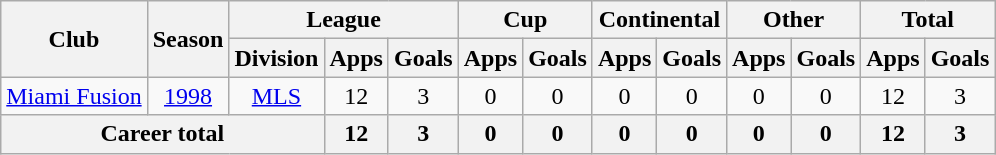<table class="wikitable" style="text-align: center">
<tr>
<th rowspan="2">Club</th>
<th rowspan="2">Season</th>
<th colspan="3">League</th>
<th colspan="2">Cup</th>
<th colspan="2">Continental</th>
<th colspan="2">Other</th>
<th colspan="2">Total</th>
</tr>
<tr>
<th>Division</th>
<th>Apps</th>
<th>Goals</th>
<th>Apps</th>
<th>Goals</th>
<th>Apps</th>
<th>Goals</th>
<th>Apps</th>
<th>Goals</th>
<th>Apps</th>
<th>Goals</th>
</tr>
<tr>
<td><a href='#'>Miami Fusion</a></td>
<td><a href='#'>1998</a></td>
<td><a href='#'>MLS</a></td>
<td>12</td>
<td>3</td>
<td>0</td>
<td>0</td>
<td>0</td>
<td>0</td>
<td>0</td>
<td>0</td>
<td>12</td>
<td>3</td>
</tr>
<tr>
<th colspan="3"><strong>Career total</strong></th>
<th>12</th>
<th>3</th>
<th>0</th>
<th>0</th>
<th>0</th>
<th>0</th>
<th>0</th>
<th>0</th>
<th>12</th>
<th>3</th>
</tr>
</table>
